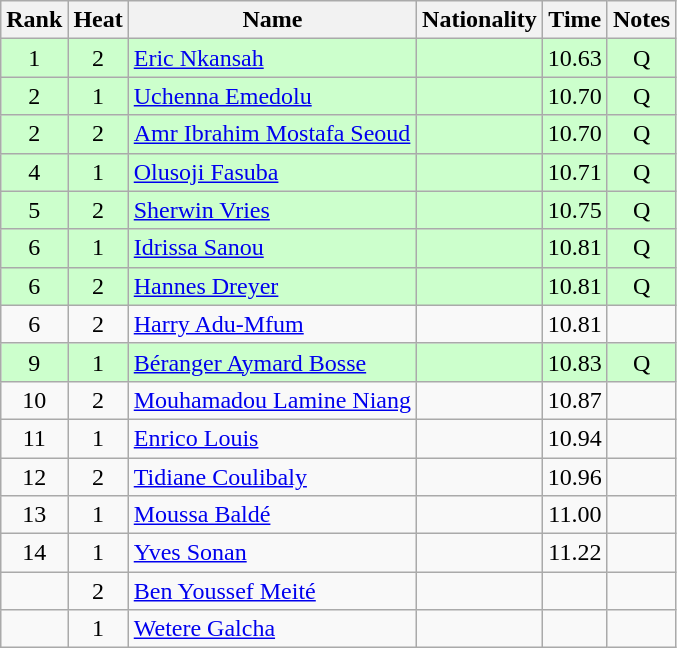<table class="wikitable sortable" style="text-align:center">
<tr>
<th>Rank</th>
<th>Heat</th>
<th>Name</th>
<th>Nationality</th>
<th>Time</th>
<th>Notes</th>
</tr>
<tr bgcolor=ccffcc>
<td>1</td>
<td>2</td>
<td align=left><a href='#'>Eric Nkansah</a></td>
<td align=left></td>
<td>10.63</td>
<td>Q</td>
</tr>
<tr bgcolor=ccffcc>
<td>2</td>
<td>1</td>
<td align=left><a href='#'>Uchenna Emedolu</a></td>
<td align=left></td>
<td>10.70</td>
<td>Q</td>
</tr>
<tr bgcolor=ccffcc>
<td>2</td>
<td>2</td>
<td align=left><a href='#'>Amr Ibrahim Mostafa Seoud</a></td>
<td align=left></td>
<td>10.70</td>
<td>Q</td>
</tr>
<tr bgcolor=ccffcc>
<td>4</td>
<td>1</td>
<td align=left><a href='#'>Olusoji Fasuba</a></td>
<td align=left></td>
<td>10.71</td>
<td>Q</td>
</tr>
<tr bgcolor=ccffcc>
<td>5</td>
<td>2</td>
<td align=left><a href='#'>Sherwin Vries</a></td>
<td align=left></td>
<td>10.75</td>
<td>Q</td>
</tr>
<tr bgcolor=ccffcc>
<td>6</td>
<td>1</td>
<td align=left><a href='#'>Idrissa Sanou</a></td>
<td align=left></td>
<td>10.81</td>
<td>Q</td>
</tr>
<tr bgcolor=ccffcc>
<td>6</td>
<td>2</td>
<td align=left><a href='#'>Hannes Dreyer</a></td>
<td align=left></td>
<td>10.81</td>
<td>Q</td>
</tr>
<tr>
<td>6</td>
<td>2</td>
<td align=left><a href='#'>Harry Adu-Mfum</a></td>
<td align=left></td>
<td>10.81</td>
<td></td>
</tr>
<tr bgcolor=ccffcc>
<td>9</td>
<td>1</td>
<td align=left><a href='#'>Béranger Aymard Bosse</a></td>
<td align=left></td>
<td>10.83</td>
<td>Q</td>
</tr>
<tr>
<td>10</td>
<td>2</td>
<td align=left><a href='#'>Mouhamadou Lamine Niang</a></td>
<td align=left></td>
<td>10.87</td>
<td></td>
</tr>
<tr>
<td>11</td>
<td>1</td>
<td align=left><a href='#'>Enrico Louis</a></td>
<td align=left></td>
<td>10.94</td>
<td></td>
</tr>
<tr>
<td>12</td>
<td>2</td>
<td align=left><a href='#'>Tidiane Coulibaly</a></td>
<td align=left></td>
<td>10.96</td>
<td></td>
</tr>
<tr>
<td>13</td>
<td>1</td>
<td align=left><a href='#'>Moussa Baldé</a></td>
<td align=left></td>
<td>11.00</td>
<td></td>
</tr>
<tr>
<td>14</td>
<td>1</td>
<td align=left><a href='#'>Yves Sonan</a></td>
<td align=left></td>
<td>11.22</td>
<td></td>
</tr>
<tr>
<td></td>
<td>2</td>
<td align=left><a href='#'>Ben Youssef Meité</a></td>
<td align=left></td>
<td></td>
<td></td>
</tr>
<tr>
<td></td>
<td>1</td>
<td align=left><a href='#'>Wetere Galcha</a></td>
<td align=left></td>
<td></td>
<td></td>
</tr>
</table>
